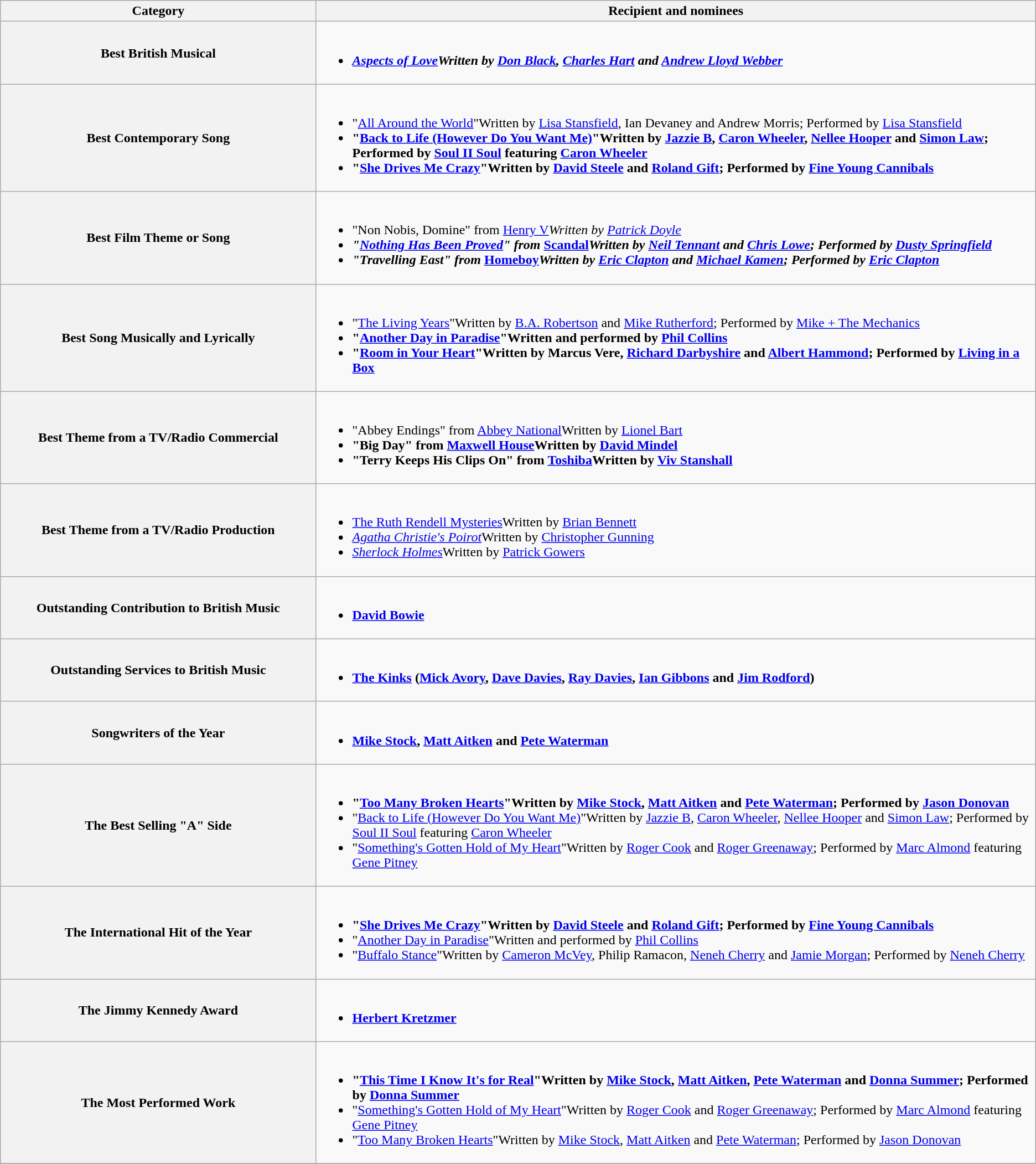<table class="wikitable">
<tr>
<th width="25%">Category</th>
<th width="57%">Recipient and nominees</th>
</tr>
<tr>
<th scope="row">Best British Musical</th>
<td><br><ul><li><strong><em><a href='#'>Aspects of Love</a><em>Written by <a href='#'>Don Black</a>, <a href='#'>Charles Hart</a> and <a href='#'>Andrew Lloyd Webber</a><strong></li></ul></td>
</tr>
<tr>
<th scope="row">Best Contemporary Song</th>
<td><br><ul><li></strong>"<a href='#'>All Around the World</a>"Written by <a href='#'>Lisa Stansfield</a>, Ian Devaney and Andrew Morris; Performed by <a href='#'>Lisa Stansfield</a><strong></li><li>"<a href='#'>Back to Life (However Do You Want Me)</a>"Written by <a href='#'>Jazzie B</a>, <a href='#'>Caron Wheeler</a>, <a href='#'>Nellee Hooper</a> and <a href='#'>Simon Law</a>; Performed by <a href='#'>Soul II Soul</a> featuring <a href='#'>Caron Wheeler</a></li><li>"<a href='#'>She Drives Me Crazy</a>"Written by <a href='#'>David Steele</a> and <a href='#'>Roland Gift</a>; Performed by <a href='#'>Fine Young Cannibals</a></li></ul></td>
</tr>
<tr>
<th scope="row">Best Film Theme or Song</th>
<td><br><ul><li></strong>"Non Nobis, Domine" from </em><a href='#'>Henry V</a><em>Written by <a href='#'>Patrick Doyle</a><strong></li><li>"<a href='#'>Nothing Has Been Proved</a>" from </em><a href='#'>Scandal</a><em>Written by <a href='#'>Neil Tennant</a> and <a href='#'>Chris Lowe</a>; Performed by <a href='#'>Dusty Springfield</a></li><li>"Travelling East" from </em><a href='#'>Homeboy</a><em>Written by <a href='#'>Eric Clapton</a> and <a href='#'>Michael Kamen</a>; Performed by <a href='#'>Eric Clapton</a></li></ul></td>
</tr>
<tr>
<th scope="row">Best Song Musically and Lyrically</th>
<td><br><ul><li></strong>"<a href='#'>The Living Years</a>"Written by <a href='#'>B.A. Robertson</a> and <a href='#'>Mike Rutherford</a>; Performed by <a href='#'>Mike + The Mechanics</a><strong></li><li>"<a href='#'>Another Day in Paradise</a>"Written and performed by <a href='#'>Phil Collins</a></li><li>"<a href='#'>Room in Your Heart</a>"Written by Marcus Vere, <a href='#'>Richard Darbyshire</a> and <a href='#'>Albert Hammond</a>; Performed by <a href='#'>Living in a Box</a></li></ul></td>
</tr>
<tr>
<th scope="row">Best Theme from a TV/Radio Commercial</th>
<td><br><ul><li></strong>"Abbey Endings" from <a href='#'>Abbey National</a>Written by <a href='#'>Lionel Bart</a><strong></li><li>"Big Day" from <a href='#'>Maxwell House</a>Written by <a href='#'>David Mindel</a></li><li>"Terry Keeps His Clips On" from <a href='#'>Toshiba</a>Written by <a href='#'>Viv Stanshall</a></li></ul></td>
</tr>
<tr>
<th scope="row">Best Theme from a TV/Radio Production</th>
<td><br><ul><li></em></strong><a href='#'>The Ruth Rendell Mysteries</a></em>Written by <a href='#'>Brian Bennett</a></strong></li><li><em><a href='#'>Agatha Christie's Poirot</a></em>Written by <a href='#'>Christopher Gunning</a></li><li><em><a href='#'>Sherlock Holmes</a></em>Written by <a href='#'>Patrick Gowers</a></li></ul></td>
</tr>
<tr>
<th scope="row">Outstanding Contribution to British Music</th>
<td><br><ul><li><strong><a href='#'>David Bowie</a></strong></li></ul></td>
</tr>
<tr>
<th scope="row">Outstanding Services to British Music</th>
<td><br><ul><li><strong><a href='#'>The Kinks</a> (<a href='#'>Mick Avory</a>, <a href='#'>Dave Davies</a>, <a href='#'>Ray Davies</a>, <a href='#'>Ian Gibbons</a> and <a href='#'>Jim Rodford</a>)</strong></li></ul></td>
</tr>
<tr>
<th scope="row">Songwriters of the Year</th>
<td><br><ul><li><strong><a href='#'>Mike Stock</a>, <a href='#'>Matt Aitken</a> and <a href='#'>Pete Waterman</a></strong></li></ul></td>
</tr>
<tr>
<th scope="row">The Best Selling "A" Side</th>
<td><br><ul><li><strong>"<a href='#'>Too Many Broken Hearts</a>"Written by <a href='#'>Mike Stock</a>, <a href='#'>Matt Aitken</a> and <a href='#'>Pete Waterman</a>; Performed by <a href='#'>Jason Donovan</a></strong></li><li>"<a href='#'>Back to Life (However Do You Want Me)</a>"Written by <a href='#'>Jazzie B</a>, <a href='#'>Caron Wheeler</a>, <a href='#'>Nellee Hooper</a> and <a href='#'>Simon Law</a>;  Performed by <a href='#'>Soul II Soul</a> featuring <a href='#'>Caron Wheeler</a></li><li>"<a href='#'>Something's Gotten Hold of My Heart</a>"Written by <a href='#'>Roger Cook</a> and <a href='#'>Roger Greenaway</a>; Performed by <a href='#'>Marc Almond</a> featuring <a href='#'>Gene Pitney</a></li></ul></td>
</tr>
<tr>
<th scope="row">The International Hit of the Year</th>
<td><br><ul><li><strong>"<a href='#'>She Drives Me Crazy</a>"Written by <a href='#'>David Steele</a> and <a href='#'>Roland Gift</a>; Performed by <a href='#'>Fine Young Cannibals</a></strong></li><li>"<a href='#'>Another Day in Paradise</a>"Written and performed by <a href='#'>Phil Collins</a></li><li>"<a href='#'>Buffalo Stance</a>"Written by <a href='#'>Cameron McVey</a>, Philip Ramacon, <a href='#'>Neneh Cherry</a> and <a href='#'>Jamie Morgan</a>; Performed by <a href='#'>Neneh Cherry</a></li></ul></td>
</tr>
<tr>
<th scope="row">The Jimmy Kennedy Award</th>
<td><br><ul><li><strong><a href='#'>Herbert Kretzmer</a></strong></li></ul></td>
</tr>
<tr>
<th scope="row">The Most Performed Work</th>
<td><br><ul><li><strong>"<a href='#'>This Time I Know It's for Real</a>"Written by <a href='#'>Mike Stock</a>, <a href='#'>Matt Aitken</a>, <a href='#'>Pete Waterman</a> and <a href='#'>Donna Summer</a>; Performed by <a href='#'>Donna Summer</a></strong></li><li>"<a href='#'>Something's Gotten Hold of My Heart</a>"Written by <a href='#'>Roger Cook</a> and <a href='#'>Roger Greenaway</a>; Performed by <a href='#'>Marc Almond</a> featuring <a href='#'>Gene Pitney</a></li><li>"<a href='#'>Too Many Broken Hearts</a>"Written by <a href='#'>Mike Stock</a>, <a href='#'>Matt Aitken</a> and <a href='#'>Pete Waterman</a>; Performed by <a href='#'>Jason Donovan</a></li></ul></td>
</tr>
<tr>
</tr>
</table>
